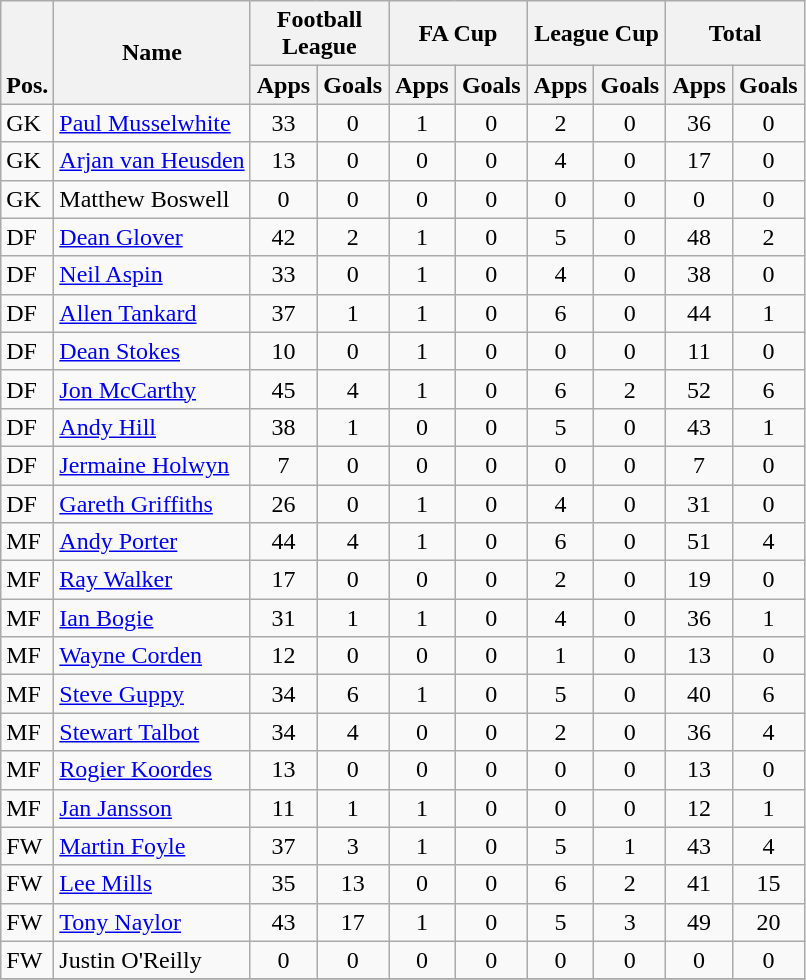<table class="wikitable" style="text-align:center">
<tr>
<th rowspan="2" valign="bottom">Pos.</th>
<th rowspan="2">Name</th>
<th colspan="2" width="85">Football League</th>
<th colspan="2" width="85">FA Cup</th>
<th colspan="2" width="85">League Cup</th>
<th colspan="2" width="85">Total</th>
</tr>
<tr>
<th>Apps</th>
<th>Goals</th>
<th>Apps</th>
<th>Goals</th>
<th>Apps</th>
<th>Goals</th>
<th>Apps</th>
<th>Goals</th>
</tr>
<tr>
<td align="left">GK</td>
<td align="left"> <a href='#'>Paul Musselwhite</a></td>
<td>33</td>
<td>0</td>
<td>1</td>
<td>0</td>
<td>2</td>
<td>0</td>
<td>36</td>
<td>0</td>
</tr>
<tr>
<td align="left">GK</td>
<td align="left"> <a href='#'>Arjan van Heusden</a></td>
<td>13</td>
<td>0</td>
<td>0</td>
<td>0</td>
<td>4</td>
<td>0</td>
<td>17</td>
<td>0</td>
</tr>
<tr>
<td align="left">GK</td>
<td align="left"> Matthew Boswell</td>
<td>0</td>
<td>0</td>
<td>0</td>
<td>0</td>
<td>0</td>
<td>0</td>
<td>0</td>
<td>0</td>
</tr>
<tr>
<td align="left">DF</td>
<td align="left"> <a href='#'>Dean Glover</a></td>
<td>42</td>
<td>2</td>
<td>1</td>
<td>0</td>
<td>5</td>
<td>0</td>
<td>48</td>
<td>2</td>
</tr>
<tr>
<td align="left">DF</td>
<td align="left"> <a href='#'>Neil Aspin</a></td>
<td>33</td>
<td>0</td>
<td>1</td>
<td>0</td>
<td>4</td>
<td>0</td>
<td>38</td>
<td>0</td>
</tr>
<tr>
<td align="left">DF</td>
<td align="left"> <a href='#'>Allen Tankard</a></td>
<td>37</td>
<td>1</td>
<td>1</td>
<td>0</td>
<td>6</td>
<td>0</td>
<td>44</td>
<td>1</td>
</tr>
<tr>
<td align="left">DF</td>
<td align="left"> <a href='#'>Dean Stokes</a></td>
<td>10</td>
<td>0</td>
<td>1</td>
<td>0</td>
<td>0</td>
<td>0</td>
<td>11</td>
<td>0</td>
</tr>
<tr>
<td align="left">DF</td>
<td align="left"> <a href='#'>Jon McCarthy</a></td>
<td>45</td>
<td>4</td>
<td>1</td>
<td>0</td>
<td>6</td>
<td>2</td>
<td>52</td>
<td>6</td>
</tr>
<tr>
<td align="left">DF</td>
<td align="left"> <a href='#'>Andy Hill</a></td>
<td>38</td>
<td>1</td>
<td>0</td>
<td>0</td>
<td>5</td>
<td>0</td>
<td>43</td>
<td>1</td>
</tr>
<tr>
<td align="left">DF</td>
<td align="left"> <a href='#'>Jermaine Holwyn</a></td>
<td>7</td>
<td>0</td>
<td>0</td>
<td>0</td>
<td>0</td>
<td>0</td>
<td>7</td>
<td>0</td>
</tr>
<tr>
<td align="left">DF</td>
<td align="left"> <a href='#'>Gareth Griffiths</a></td>
<td>26</td>
<td>0</td>
<td>1</td>
<td>0</td>
<td>4</td>
<td>0</td>
<td>31</td>
<td>0</td>
</tr>
<tr>
<td align="left">MF</td>
<td align="left"> <a href='#'>Andy Porter</a></td>
<td>44</td>
<td>4</td>
<td>1</td>
<td>0</td>
<td>6</td>
<td>0</td>
<td>51</td>
<td>4</td>
</tr>
<tr>
<td align="left">MF</td>
<td align="left"> <a href='#'>Ray Walker</a></td>
<td>17</td>
<td>0</td>
<td>0</td>
<td>0</td>
<td>2</td>
<td>0</td>
<td>19</td>
<td>0</td>
</tr>
<tr>
<td align="left">MF</td>
<td align="left"> <a href='#'>Ian Bogie</a></td>
<td>31</td>
<td>1</td>
<td>1</td>
<td>0</td>
<td>4</td>
<td>0</td>
<td>36</td>
<td>1</td>
</tr>
<tr>
<td align="left">MF</td>
<td align="left"> <a href='#'>Wayne Corden</a></td>
<td>12</td>
<td>0</td>
<td>0</td>
<td>0</td>
<td>1</td>
<td>0</td>
<td>13</td>
<td>0</td>
</tr>
<tr>
<td align="left">MF</td>
<td align="left"> <a href='#'>Steve Guppy</a></td>
<td>34</td>
<td>6</td>
<td>1</td>
<td>0</td>
<td>5</td>
<td>0</td>
<td>40</td>
<td>6</td>
</tr>
<tr>
<td align="left">MF</td>
<td align="left"> <a href='#'>Stewart Talbot</a></td>
<td>34</td>
<td>4</td>
<td>0</td>
<td>0</td>
<td>2</td>
<td>0</td>
<td>36</td>
<td>4</td>
</tr>
<tr>
<td align="left">MF</td>
<td align="left"> <a href='#'>Rogier Koordes</a></td>
<td>13</td>
<td>0</td>
<td>0</td>
<td>0</td>
<td>0</td>
<td>0</td>
<td>13</td>
<td>0</td>
</tr>
<tr>
<td align="left">MF</td>
<td align="left"> <a href='#'>Jan Jansson</a></td>
<td>11</td>
<td>1</td>
<td>1</td>
<td>0</td>
<td>0</td>
<td>0</td>
<td>12</td>
<td>1</td>
</tr>
<tr>
<td align="left">FW</td>
<td align="left"> <a href='#'>Martin Foyle</a></td>
<td>37</td>
<td>3</td>
<td>1</td>
<td>0</td>
<td>5</td>
<td>1</td>
<td>43</td>
<td>4</td>
</tr>
<tr>
<td align="left">FW</td>
<td align="left"> <a href='#'>Lee Mills</a></td>
<td>35</td>
<td>13</td>
<td>0</td>
<td>0</td>
<td>6</td>
<td>2</td>
<td>41</td>
<td>15</td>
</tr>
<tr>
<td align="left">FW</td>
<td align="left"> <a href='#'>Tony Naylor</a></td>
<td>43</td>
<td>17</td>
<td>1</td>
<td>0</td>
<td>5</td>
<td>3</td>
<td>49</td>
<td>20</td>
</tr>
<tr>
<td align="left">FW</td>
<td align="left"> Justin O'Reilly</td>
<td>0</td>
<td>0</td>
<td>0</td>
<td>0</td>
<td>0</td>
<td>0</td>
<td>0</td>
<td>0</td>
</tr>
<tr>
</tr>
</table>
